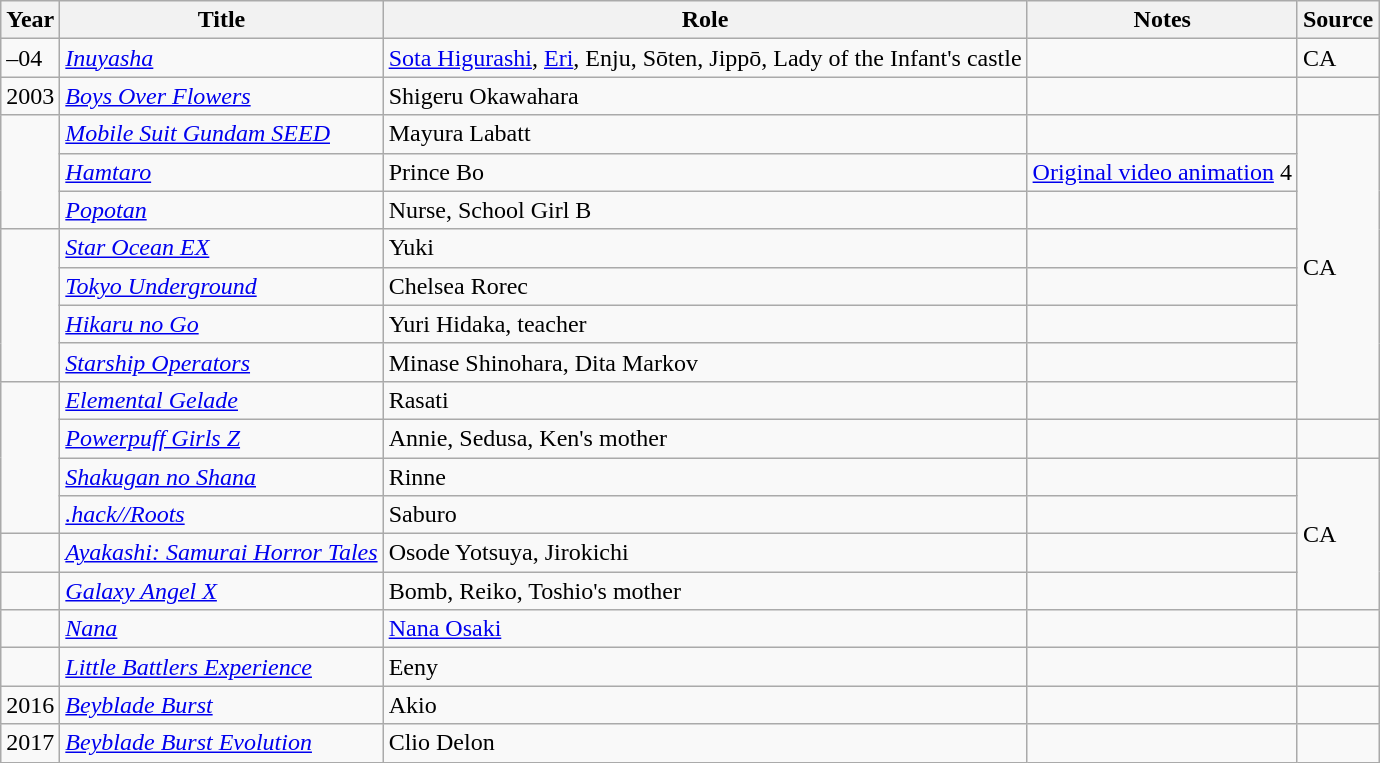<table class="wikitable sortable plainrowheaders">
<tr>
<th>Year</th>
<th>Title</th>
<th>Role</th>
<th class="unsortable">Notes</th>
<th class="unsortable">Source</th>
</tr>
<tr>
<td>–04</td>
<td><em><a href='#'>Inuyasha</a></em></td>
<td><a href='#'>Sota Higurashi</a>, <a href='#'>Eri</a>, Enju, Sōten, Jippō, Lady of the Infant's castle</td>
<td></td>
<td>CA</td>
</tr>
<tr>
<td>2003</td>
<td><em><a href='#'>Boys Over Flowers</a></em></td>
<td>Shigeru Okawahara</td>
<td></td>
<td></td>
</tr>
<tr>
<td rowspan="3"></td>
<td><em><a href='#'>Mobile Suit Gundam SEED</a></em></td>
<td>Mayura Labatt</td>
<td></td>
<td rowspan="8">CA</td>
</tr>
<tr>
<td><em><a href='#'>Hamtaro</a></em></td>
<td>Prince Bo</td>
<td><a href='#'>Original video animation</a> 4</td>
</tr>
<tr>
<td><em><a href='#'>Popotan</a></em></td>
<td>Nurse, School Girl B</td>
<td></td>
</tr>
<tr>
<td rowspan="4"></td>
<td><em><a href='#'>Star Ocean EX</a></em></td>
<td>Yuki</td>
<td></td>
</tr>
<tr>
<td><em><a href='#'>Tokyo Underground</a></em></td>
<td>Chelsea Rorec</td>
<td></td>
</tr>
<tr>
<td><em><a href='#'>Hikaru no Go</a></em></td>
<td>Yuri Hidaka, teacher</td>
<td></td>
</tr>
<tr>
<td><em><a href='#'>Starship Operators</a></em></td>
<td>Minase Shinohara, Dita Markov</td>
<td></td>
</tr>
<tr>
<td rowspan="4"></td>
<td><em><a href='#'>Elemental Gelade</a></em></td>
<td>Rasati</td>
<td></td>
</tr>
<tr>
<td><em><a href='#'>Powerpuff Girls Z</a></em></td>
<td>Annie, Sedusa, Ken's mother</td>
<td></td>
<td></td>
</tr>
<tr>
<td><em><a href='#'>Shakugan no Shana</a></em></td>
<td>Rinne</td>
<td></td>
<td rowspan="4">CA</td>
</tr>
<tr>
<td><em><a href='#'>.hack//Roots</a></em></td>
<td>Saburo</td>
<td></td>
</tr>
<tr>
<td></td>
<td><em><a href='#'>Ayakashi: Samurai Horror Tales</a></em></td>
<td>Osode Yotsuya, Jirokichi</td>
<td></td>
</tr>
<tr>
<td></td>
<td><em><a href='#'>Galaxy Angel X</a></em></td>
<td>Bomb, Reiko, Toshio's mother</td>
<td></td>
</tr>
<tr>
<td></td>
<td><em><a href='#'>Nana</a></em></td>
<td><a href='#'>Nana Osaki</a></td>
<td></td>
<td></td>
</tr>
<tr>
<td></td>
<td><em><a href='#'>Little Battlers Experience</a></em></td>
<td>Eeny</td>
<td></td>
<td></td>
</tr>
<tr>
<td>2016</td>
<td><em><a href='#'>Beyblade Burst</a></em></td>
<td>Akio</td>
<td></td>
<td></td>
</tr>
<tr>
<td>2017</td>
<td><em><a href='#'>Beyblade Burst Evolution</a></em></td>
<td>Clio Delon</td>
<td></td>
<td></td>
</tr>
</table>
